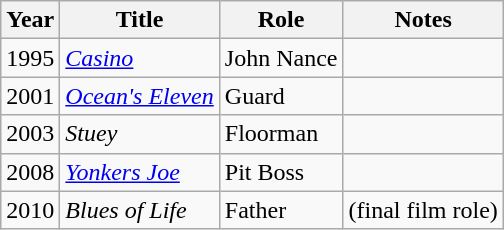<table class="wikitable">
<tr>
<th>Year</th>
<th>Title</th>
<th>Role</th>
<th>Notes</th>
</tr>
<tr>
<td>1995</td>
<td><em><a href='#'>Casino</a></em></td>
<td>John Nance</td>
<td></td>
</tr>
<tr>
<td>2001</td>
<td><em><a href='#'>Ocean's Eleven</a></em></td>
<td>Guard</td>
<td></td>
</tr>
<tr>
<td>2003</td>
<td><em>Stuey</em></td>
<td>Floorman</td>
<td></td>
</tr>
<tr>
<td>2008</td>
<td><em><a href='#'>Yonkers Joe</a></em></td>
<td>Pit Boss</td>
<td></td>
</tr>
<tr>
<td>2010</td>
<td><em>Blues of Life</em></td>
<td>Father</td>
<td>(final film role)</td>
</tr>
</table>
